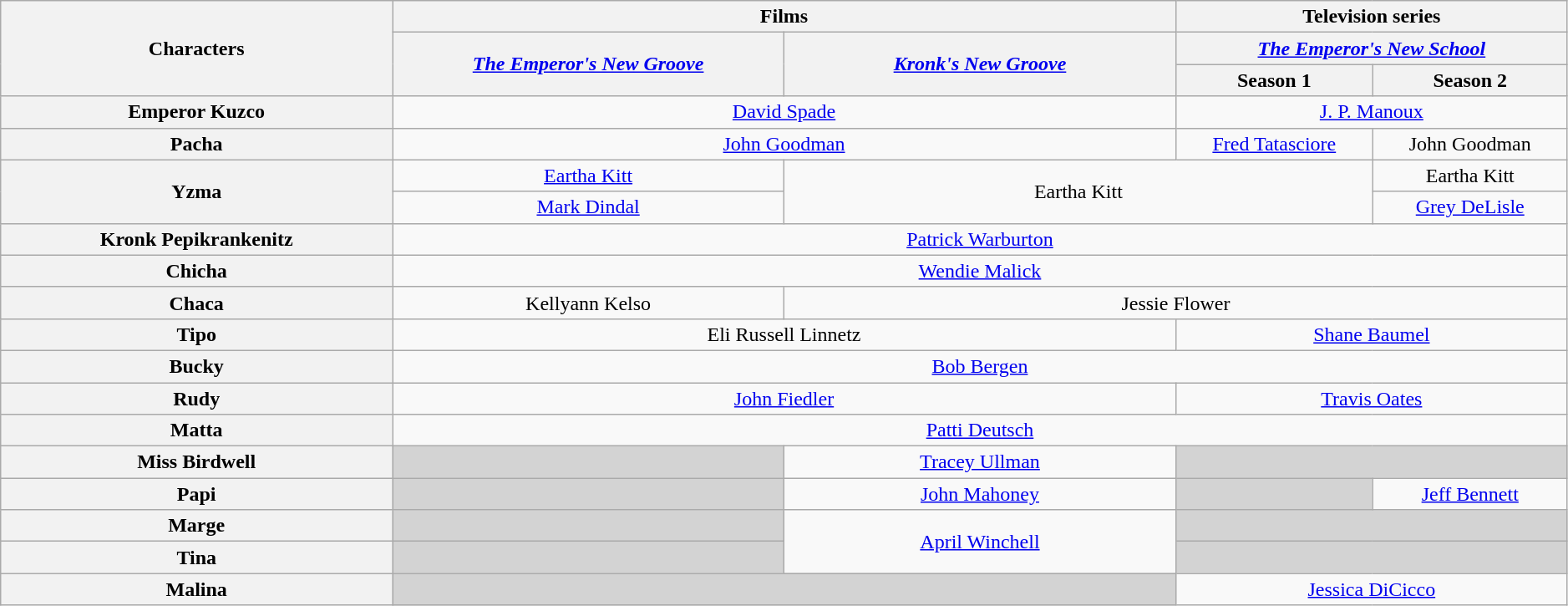<table class="wikitable" style="text-align:center" width=99%>
<tr>
<th rowspan="3" width="15%">Characters</th>
<th colspan="2" align="center">Films</th>
<th colspan="2">Television series</th>
</tr>
<tr>
<th rowspan="2" width="15%"><em><a href='#'>The Emperor's New Groove</a></em></th>
<th rowspan="2" width="15%"><em><a href='#'>Kronk's New Groove</a></em></th>
<th colspan="2" width="15%"><em><a href='#'>The Emperor's New School</a></em></th>
</tr>
<tr>
<th>Season 1</th>
<th>Season 2</th>
</tr>
<tr>
<th>Emperor Kuzco</th>
<td colspan="2"><a href='#'>David Spade</a></td>
<td colspan="2"><a href='#'>J. P. Manoux</a></td>
</tr>
<tr>
<th>Pacha</th>
<td colspan="2"><a href='#'>John Goodman</a></td>
<td><a href='#'>Fred Tatasciore</a></td>
<td>John Goodman</td>
</tr>
<tr>
<th rowspan="2">Yzma</th>
<td><a href='#'>Eartha Kitt</a></td>
<td rowspan="2" colspan="2">Eartha Kitt</td>
<td>Eartha Kitt</td>
</tr>
<tr>
<td><a href='#'>Mark Dindal</a></td>
<td><a href='#'>Grey DeLisle</a></td>
</tr>
<tr>
<th>Kronk Pepikrankenitz</th>
<td colspan="4"><a href='#'>Patrick Warburton</a></td>
</tr>
<tr>
<th>Chicha</th>
<td colspan="4"><a href='#'>Wendie Malick</a></td>
</tr>
<tr>
<th>Chaca</th>
<td>Kellyann Kelso</td>
<td colspan="3">Jessie Flower</td>
</tr>
<tr>
<th>Tipo</th>
<td colspan="2">Eli Russell Linnetz</td>
<td colspan="2"><a href='#'>Shane Baumel</a></td>
</tr>
<tr>
<th>Bucky</th>
<td colspan="4"><a href='#'>Bob Bergen</a></td>
</tr>
<tr>
<th>Rudy</th>
<td colspan="2"><a href='#'>John Fiedler</a></td>
<td colspan="2"><a href='#'>Travis Oates</a></td>
</tr>
<tr>
<th>Matta</th>
<td colspan="4"><a href='#'>Patti Deutsch</a></td>
</tr>
<tr>
<th>Miss Birdwell</th>
<td style="background-color:lightgrey;"></td>
<td><a href='#'>Tracey Ullman</a></td>
<td colspan="2" style="background-color:lightgrey;"></td>
</tr>
<tr>
<th>Papi</th>
<td style="background-color:lightgrey;"></td>
<td><a href='#'>John Mahoney</a></td>
<td style="background-color:lightgrey;"></td>
<td><a href='#'>Jeff Bennett</a></td>
</tr>
<tr>
<th>Marge</th>
<td style="background-color:lightgrey;"></td>
<td rowspan="2"><a href='#'>April Winchell</a></td>
<td colspan="2" style="background-color:lightgrey;"></td>
</tr>
<tr>
<th>Tina</th>
<td style="background-color:lightgrey;"></td>
<td colspan="2" style="background-color:lightgrey;"></td>
</tr>
<tr>
<th>Malina</th>
<td colspan="2" style="background-color:lightgrey;"></td>
<td colspan="2"><a href='#'>Jessica DiCicco</a></td>
</tr>
</table>
